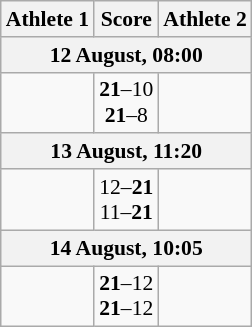<table class="wikitable" style="text-align: center; font-size:90% ">
<tr>
<th align="right">Athlete 1</th>
<th>Score</th>
<th align="left">Athlete 2</th>
</tr>
<tr>
<th colspan=3>12 August, 08:00</th>
</tr>
<tr>
<td align=right><strong></strong></td>
<td align=center><strong>21</strong>–10<br><strong>21</strong>–8</td>
<td align=left></td>
</tr>
<tr>
<th colspan=3>13 August, 11:20</th>
</tr>
<tr>
<td align=right></td>
<td align=center>12–<strong>21</strong><br>11–<strong>21</strong></td>
<td align=left><strong></strong></td>
</tr>
<tr>
<th colspan=3>14 August, 10:05</th>
</tr>
<tr>
<td align=right><strong></strong></td>
<td align=center><strong>21</strong>–12<br><strong>21</strong>–12</td>
<td align=left></td>
</tr>
</table>
